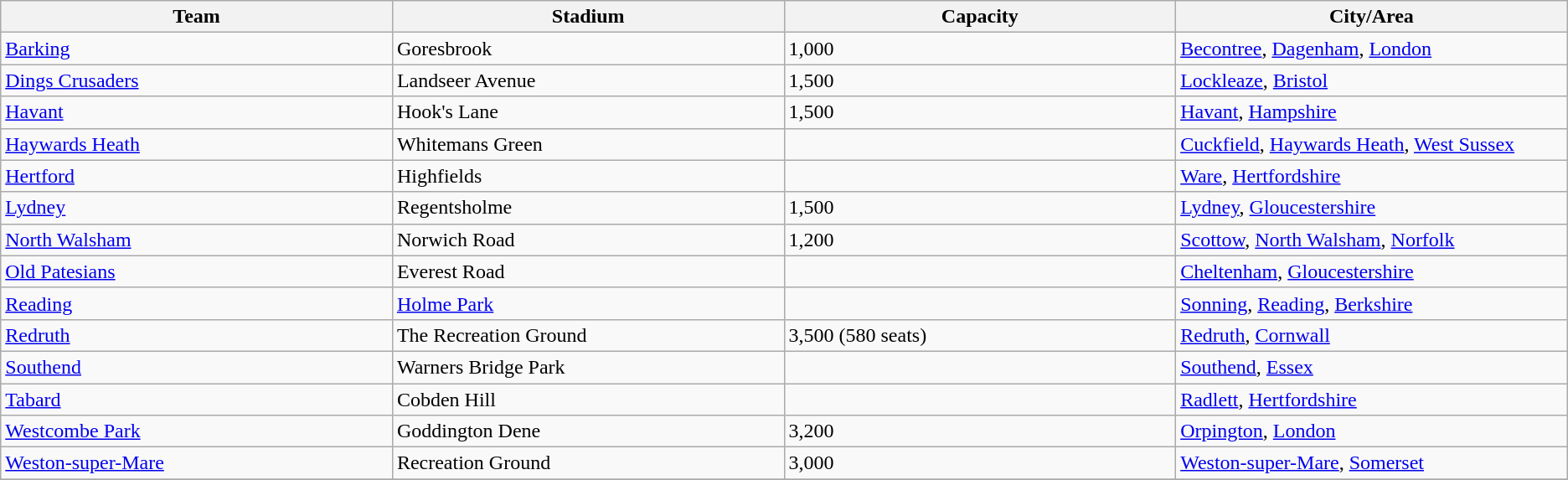<table class="wikitable sortable">
<tr>
<th width=20%>Team</th>
<th width=20%>Stadium</th>
<th width=20%>Capacity</th>
<th width=20%>City/Area</th>
</tr>
<tr>
<td><a href='#'>Barking</a></td>
<td>Goresbrook</td>
<td>1,000</td>
<td><a href='#'>Becontree</a>, <a href='#'>Dagenham</a>, <a href='#'>London</a></td>
</tr>
<tr>
<td><a href='#'>Dings Crusaders</a></td>
<td>Landseer Avenue</td>
<td>1,500</td>
<td><a href='#'>Lockleaze</a>, <a href='#'>Bristol</a></td>
</tr>
<tr>
<td><a href='#'>Havant</a></td>
<td>Hook's Lane</td>
<td>1,500</td>
<td><a href='#'>Havant</a>, <a href='#'>Hampshire</a></td>
</tr>
<tr>
<td><a href='#'>Haywards Heath</a></td>
<td>Whitemans Green</td>
<td></td>
<td><a href='#'>Cuckfield</a>, <a href='#'>Haywards Heath</a>, <a href='#'>West Sussex</a></td>
</tr>
<tr>
<td><a href='#'>Hertford</a></td>
<td>Highfields</td>
<td></td>
<td><a href='#'>Ware</a>, <a href='#'>Hertfordshire</a></td>
</tr>
<tr>
<td><a href='#'>Lydney</a></td>
<td>Regentsholme</td>
<td>1,500</td>
<td><a href='#'>Lydney</a>, <a href='#'>Gloucestershire</a></td>
</tr>
<tr>
<td><a href='#'>North Walsham</a></td>
<td>Norwich Road</td>
<td>1,200</td>
<td><a href='#'>Scottow</a>, <a href='#'>North Walsham</a>, <a href='#'>Norfolk</a></td>
</tr>
<tr>
<td><a href='#'>Old Patesians</a></td>
<td>Everest Road</td>
<td></td>
<td><a href='#'>Cheltenham</a>, <a href='#'>Gloucestershire</a></td>
</tr>
<tr>
<td><a href='#'>Reading</a></td>
<td><a href='#'>Holme Park</a></td>
<td></td>
<td><a href='#'>Sonning</a>, <a href='#'>Reading</a>, <a href='#'>Berkshire</a></td>
</tr>
<tr>
<td><a href='#'>Redruth</a></td>
<td>The Recreation Ground</td>
<td>3,500 (580 seats)</td>
<td><a href='#'>Redruth</a>, <a href='#'>Cornwall</a></td>
</tr>
<tr>
<td><a href='#'>Southend</a></td>
<td>Warners Bridge Park</td>
<td></td>
<td><a href='#'>Southend</a>, <a href='#'>Essex</a></td>
</tr>
<tr>
<td><a href='#'>Tabard</a></td>
<td>Cobden Hill</td>
<td></td>
<td><a href='#'>Radlett</a>, <a href='#'>Hertfordshire</a></td>
</tr>
<tr>
<td><a href='#'>Westcombe Park</a></td>
<td>Goddington Dene</td>
<td>3,200</td>
<td><a href='#'>Orpington</a>, <a href='#'>London</a></td>
</tr>
<tr>
<td><a href='#'>Weston-super-Mare</a></td>
<td>Recreation Ground</td>
<td>3,000</td>
<td><a href='#'>Weston-super-Mare</a>, <a href='#'>Somerset</a></td>
</tr>
<tr>
</tr>
</table>
